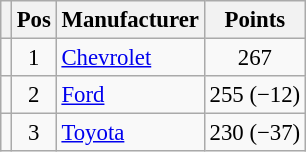<table class="wikitable" style="font-size: 95%;">
<tr>
<th></th>
<th>Pos</th>
<th>Manufacturer</th>
<th>Points</th>
</tr>
<tr>
<td align="left"></td>
<td style="text-align:center;">1</td>
<td><a href='#'>Chevrolet</a></td>
<td style="text-align:center;">267</td>
</tr>
<tr>
<td align="left"></td>
<td style="text-align:center;">2</td>
<td><a href='#'>Ford</a></td>
<td style="text-align:center;">255 (−12)</td>
</tr>
<tr>
<td align="left"></td>
<td style="text-align:center;">3</td>
<td><a href='#'>Toyota</a></td>
<td style="text-align:center;">230 (−37)</td>
</tr>
</table>
